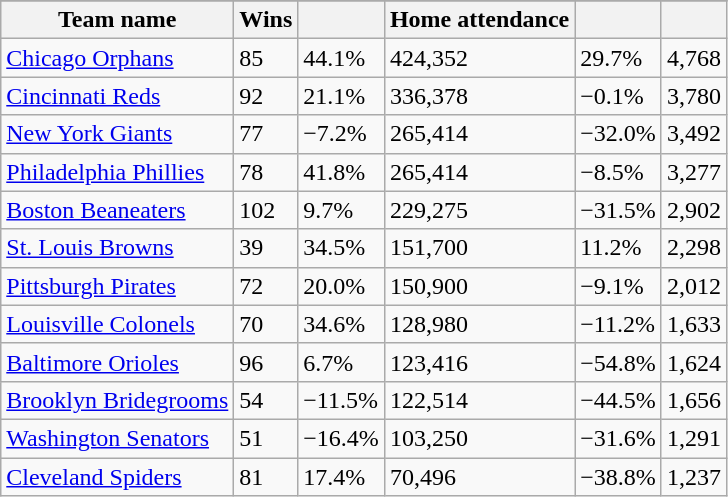<table class="wikitable sortable">
<tr style="text-align:center; font-size:larger;">
</tr>
<tr>
<th>Team name</th>
<th>Wins</th>
<th></th>
<th>Home attendance</th>
<th></th>
<th></th>
</tr>
<tr>
<td><a href='#'>Chicago Orphans</a></td>
<td>85</td>
<td>44.1%</td>
<td>424,352</td>
<td>29.7%</td>
<td>4,768</td>
</tr>
<tr>
<td><a href='#'>Cincinnati Reds</a></td>
<td>92</td>
<td>21.1%</td>
<td>336,378</td>
<td>−0.1%</td>
<td>3,780</td>
</tr>
<tr>
<td><a href='#'>New York Giants</a></td>
<td>77</td>
<td>−7.2%</td>
<td>265,414</td>
<td>−32.0%</td>
<td>3,492</td>
</tr>
<tr>
<td><a href='#'>Philadelphia Phillies</a></td>
<td>78</td>
<td>41.8%</td>
<td>265,414</td>
<td>−8.5%</td>
<td>3,277</td>
</tr>
<tr>
<td><a href='#'>Boston Beaneaters</a></td>
<td>102</td>
<td>9.7%</td>
<td>229,275</td>
<td>−31.5%</td>
<td>2,902</td>
</tr>
<tr>
<td><a href='#'>St. Louis Browns</a></td>
<td>39</td>
<td>34.5%</td>
<td>151,700</td>
<td>11.2%</td>
<td>2,298</td>
</tr>
<tr>
<td><a href='#'>Pittsburgh Pirates</a></td>
<td>72</td>
<td>20.0%</td>
<td>150,900</td>
<td>−9.1%</td>
<td>2,012</td>
</tr>
<tr>
<td><a href='#'>Louisville Colonels</a></td>
<td>70</td>
<td>34.6%</td>
<td>128,980</td>
<td>−11.2%</td>
<td>1,633</td>
</tr>
<tr>
<td><a href='#'>Baltimore Orioles</a></td>
<td>96</td>
<td>6.7%</td>
<td>123,416</td>
<td>−54.8%</td>
<td>1,624</td>
</tr>
<tr>
<td><a href='#'>Brooklyn Bridegrooms</a></td>
<td>54</td>
<td>−11.5%</td>
<td>122,514</td>
<td>−44.5%</td>
<td>1,656</td>
</tr>
<tr>
<td><a href='#'>Washington Senators</a></td>
<td>51</td>
<td>−16.4%</td>
<td>103,250</td>
<td>−31.6%</td>
<td>1,291</td>
</tr>
<tr>
<td><a href='#'>Cleveland Spiders</a></td>
<td>81</td>
<td>17.4%</td>
<td>70,496</td>
<td>−38.8%</td>
<td>1,237</td>
</tr>
</table>
